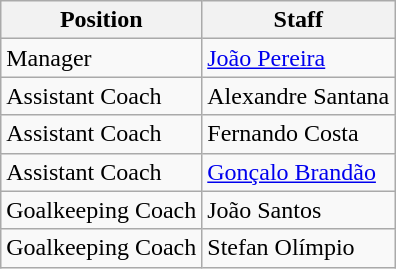<table class="wikitable">
<tr>
<th>Position</th>
<th>Staff</th>
</tr>
<tr>
<td>Manager</td>
<td> <a href='#'>João Pereira</a></td>
</tr>
<tr>
<td>Assistant Coach</td>
<td> Alexandre Santana</td>
</tr>
<tr>
<td>Assistant Coach</td>
<td> Fernando Costa</td>
</tr>
<tr>
<td>Assistant Coach</td>
<td> <a href='#'>Gonçalo Brandão</a></td>
</tr>
<tr>
<td>Goalkeeping Coach</td>
<td> João Santos</td>
</tr>
<tr>
<td>Goalkeeping Coach</td>
<td> Stefan Olímpio</td>
</tr>
</table>
